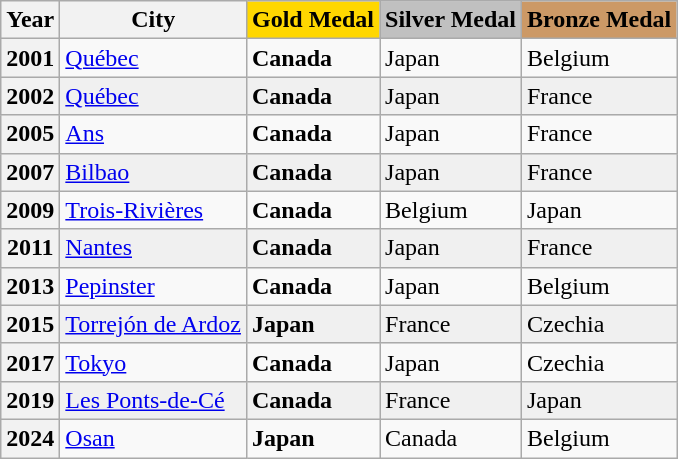<table class="wikitable">
<tr>
<th>Year</th>
<th>City</th>
<th style="background:gold; text-align:center";>Gold Medal</th>
<th style="background:silver">Silver Medal</th>
<th style="background:#cc9966">Bronze Medal</th>
</tr>
<tr>
<th>2001</th>
<td> <a href='#'>Québec</a></td>
<td><strong>Canada</strong></td>
<td>Japan</td>
<td>Belgium</td>
</tr>
<tr bgcolor=#f0f0f0>
<th>2002</th>
<td> <a href='#'>Québec</a></td>
<td><strong>Canada</strong></td>
<td>Japan</td>
<td>France</td>
</tr>
<tr>
<th>2005</th>
<td> <a href='#'>Ans</a></td>
<td><strong>Canada</strong></td>
<td>Japan</td>
<td>France</td>
</tr>
<tr bgcolor=#f0f0f0>
<th>2007</th>
<td> <a href='#'>Bilbao</a></td>
<td><strong>Canada</strong></td>
<td>Japan</td>
<td>France</td>
</tr>
<tr>
<th>2009</th>
<td> <a href='#'>Trois-Rivières</a></td>
<td><strong>Canada</strong></td>
<td>Belgium</td>
<td>Japan</td>
</tr>
<tr bgcolor=#f0f0f0>
<th>2011</th>
<td> <a href='#'>Nantes</a></td>
<td><strong>Canada</strong></td>
<td>Japan</td>
<td>France</td>
</tr>
<tr>
<th>2013</th>
<td> <a href='#'>Pepinster</a></td>
<td><strong>Canada</strong></td>
<td>Japan</td>
<td>Belgium</td>
</tr>
<tr bgcolor=#f0f0f0>
<th>2015</th>
<td> <a href='#'>Torrejón de Ardoz</a></td>
<td><strong>Japan</strong></td>
<td>France</td>
<td>Czechia</td>
</tr>
<tr>
<th>2017</th>
<td> <a href='#'>Tokyo</a></td>
<td><strong>Canada</strong></td>
<td>Japan</td>
<td>Czechia</td>
</tr>
<tr bgcolor=#f0f0f0>
<th>2019</th>
<td> <a href='#'>Les Ponts-de-Cé</a></td>
<td><strong>Canada</strong></td>
<td>France</td>
<td>Japan</td>
</tr>
<tr>
<th>2024</th>
<td> <a href='#'>Osan</a></td>
<td><strong>Japan</strong></td>
<td>Canada</td>
<td>Belgium</td>
</tr>
</table>
